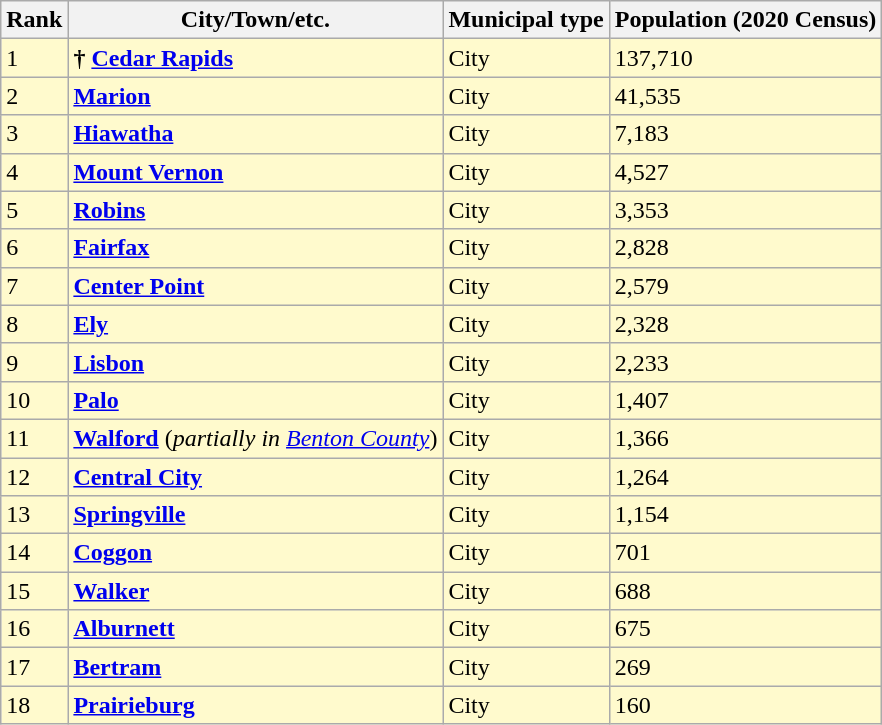<table class="wikitable sortable">
<tr>
<th>Rank</th>
<th>City/Town/etc.</th>
<th>Municipal type</th>
<th>Population (2020 Census)</th>
</tr>
<tr style="background-color:#FFFACD;">
<td>1</td>
<td><strong>†</strong> <strong><a href='#'>Cedar Rapids</a></strong></td>
<td>City</td>
<td>137,710</td>
</tr>
<tr style="background-color:#FFFACD;">
<td>2</td>
<td><strong><a href='#'>Marion</a></strong></td>
<td>City</td>
<td>41,535</td>
</tr>
<tr style="background-color:#FFFACD;">
<td>3</td>
<td><strong><a href='#'>Hiawatha</a></strong></td>
<td>City</td>
<td>7,183</td>
</tr>
<tr style="background-color:#FFFACD;">
<td>4</td>
<td><strong><a href='#'>Mount Vernon</a></strong></td>
<td>City</td>
<td>4,527</td>
</tr>
<tr style="background-color:#FFFACD;">
<td>5</td>
<td><strong><a href='#'>Robins</a></strong></td>
<td>City</td>
<td>3,353</td>
</tr>
<tr style="background-color:#FFFACD;">
<td>6</td>
<td><strong><a href='#'>Fairfax</a></strong></td>
<td>City</td>
<td>2,828</td>
</tr>
<tr style="background-color:#FFFACD;">
<td>7</td>
<td><strong><a href='#'>Center Point</a></strong></td>
<td>City</td>
<td>2,579</td>
</tr>
<tr style="background-color:#FFFACD;">
<td>8</td>
<td><strong><a href='#'>Ely</a></strong></td>
<td>City</td>
<td>2,328</td>
</tr>
<tr style="background-color:#FFFACD;">
<td>9</td>
<td><strong><a href='#'>Lisbon</a></strong></td>
<td>City</td>
<td>2,233</td>
</tr>
<tr style="background-color:#FFFACD;">
<td>10</td>
<td><strong><a href='#'>Palo</a></strong></td>
<td>City</td>
<td>1,407</td>
</tr>
<tr style="background-color:#FFFACD;">
<td>11</td>
<td><strong><a href='#'>Walford</a></strong>  (<em>partially in <a href='#'>Benton County</a></em>)</td>
<td>City</td>
<td>1,366</td>
</tr>
<tr style="background-color:#FFFACD;">
<td>12</td>
<td><strong><a href='#'>Central City</a></strong></td>
<td>City</td>
<td>1,264</td>
</tr>
<tr style="background-color:#FFFACD;">
<td>13</td>
<td><strong><a href='#'>Springville</a></strong></td>
<td>City</td>
<td>1,154</td>
</tr>
<tr style="background-color:#FFFACD;">
<td>14</td>
<td><strong><a href='#'>Coggon</a></strong></td>
<td>City</td>
<td>701</td>
</tr>
<tr style="background-color:#FFFACD;">
<td>15</td>
<td><strong><a href='#'>Walker</a></strong></td>
<td>City</td>
<td>688</td>
</tr>
<tr style="background-color:#FFFACD;">
<td>16</td>
<td><strong><a href='#'>Alburnett</a></strong></td>
<td>City</td>
<td>675</td>
</tr>
<tr style="background-color:#FFFACD;">
<td>17</td>
<td><strong><a href='#'>Bertram</a></strong></td>
<td>City</td>
<td>269</td>
</tr>
<tr style="background-color:#FFFACD;">
<td>18</td>
<td><strong><a href='#'>Prairieburg</a></strong></td>
<td>City</td>
<td>160</td>
</tr>
</table>
